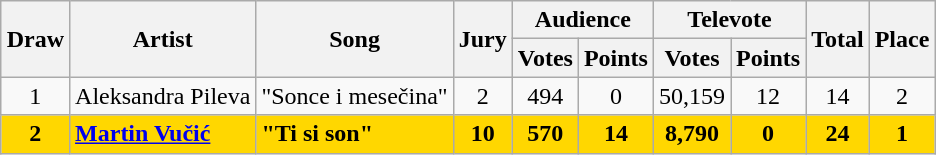<table class="sortable wikitable" style="margin: 1em auto 1em auto; text-align:center;">
<tr>
<th rowspan="2">Draw</th>
<th rowspan="2">Artist</th>
<th rowspan="2">Song</th>
<th rowspan="2">Jury</th>
<th colspan="2">Audience</th>
<th colspan="2">Televote</th>
<th rowspan="2">Total</th>
<th rowspan="2">Place</th>
</tr>
<tr>
<th>Votes</th>
<th>Points</th>
<th>Votes</th>
<th>Points</th>
</tr>
<tr>
<td>1</td>
<td align="left">Aleksandra Pileva</td>
<td align="left">"Sonce i mesečina"</td>
<td>2</td>
<td>494</td>
<td>0</td>
<td>50,159</td>
<td>12</td>
<td>14</td>
<td>2</td>
</tr>
<tr style="font-weight:bold; background:gold;">
<td>2</td>
<td align="left"><a href='#'>Martin Vučić</a></td>
<td align="left">"Ti si son"</td>
<td>10</td>
<td>570</td>
<td>14</td>
<td>8,790</td>
<td>0</td>
<td>24</td>
<td>1</td>
</tr>
</table>
